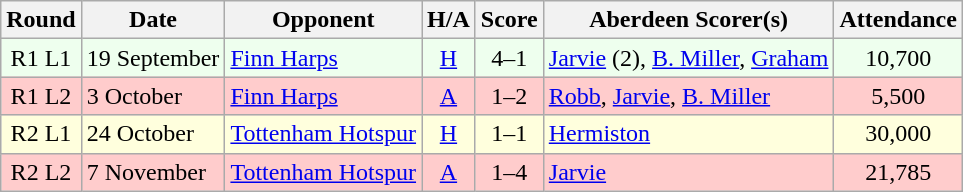<table class="wikitable" style="text-align:center">
<tr>
<th>Round</th>
<th>Date</th>
<th>Opponent</th>
<th>H/A</th>
<th>Score</th>
<th>Aberdeen Scorer(s)</th>
<th>Attendance</th>
</tr>
<tr style="background:#efe;">
<td>R1 L1</td>
<td align=left>19 September</td>
<td align=left> <a href='#'>Finn Harps</a></td>
<td><a href='#'>H</a></td>
<td>4–1</td>
<td align=left><a href='#'>Jarvie</a> (2), <a href='#'>B. Miller</a>, <a href='#'>Graham</a></td>
<td>10,700</td>
</tr>
<tr style="background:#fcc;">
<td>R1 L2</td>
<td align=left>3 October</td>
<td align=left> <a href='#'>Finn Harps</a></td>
<td><a href='#'>A</a></td>
<td>1–2</td>
<td align=left><a href='#'>Robb</a>, <a href='#'>Jarvie</a>, <a href='#'>B. Miller</a></td>
<td>5,500</td>
</tr>
<tr style="background:#ffd;">
<td>R2 L1</td>
<td align=left>24 October</td>
<td align=left> <a href='#'>Tottenham Hotspur</a></td>
<td><a href='#'>H</a></td>
<td>1–1</td>
<td align=left><a href='#'>Hermiston</a></td>
<td>30,000</td>
</tr>
<tr style="background:#fcc;">
<td>R2 L2</td>
<td align=left>7 November</td>
<td align=left> <a href='#'>Tottenham Hotspur</a></td>
<td><a href='#'>A</a></td>
<td>1–4</td>
<td align=left><a href='#'>Jarvie</a></td>
<td>21,785</td>
</tr>
</table>
